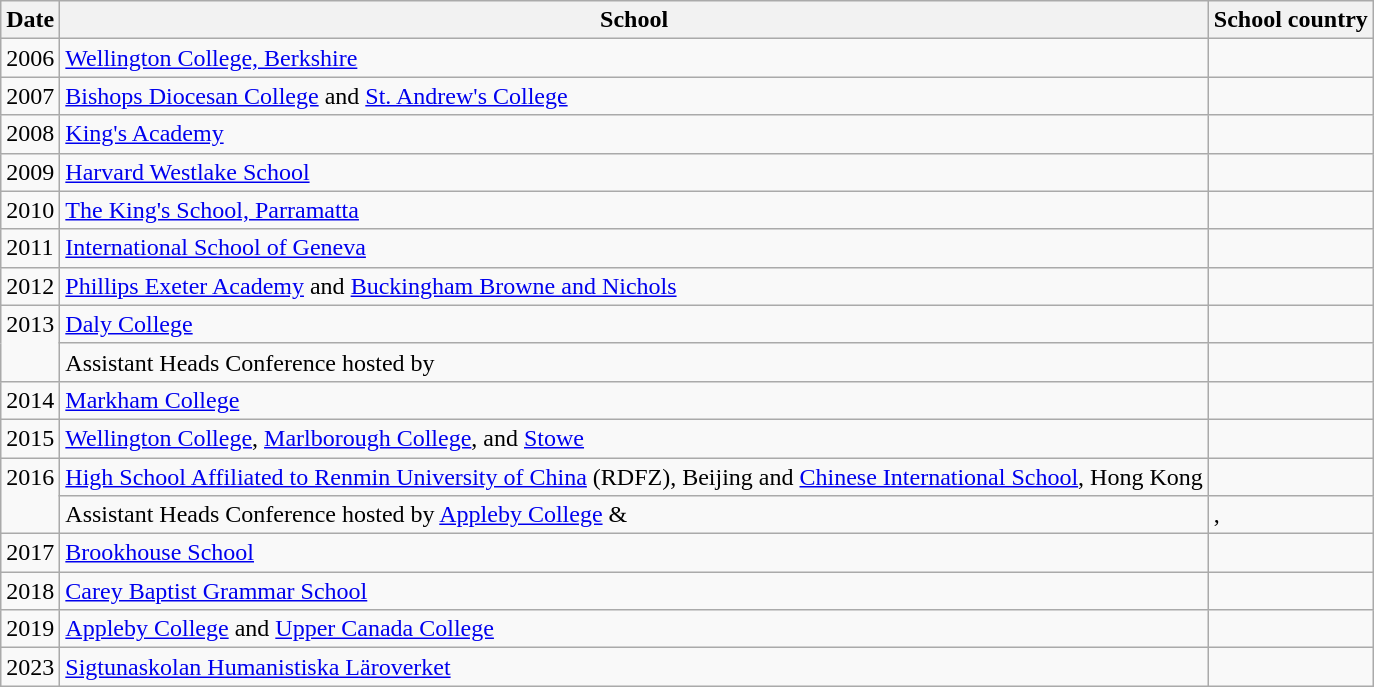<table class="wikitable">
<tr>
<th>Date</th>
<th>School</th>
<th>School country</th>
</tr>
<tr valign="top">
<td>2006</td>
<td><a href='#'>Wellington College, Berkshire</a></td>
<td><em></em></td>
</tr>
<tr valign="top">
<td>2007</td>
<td><a href='#'>Bishops Diocesan College</a> and <a href='#'>St. Andrew's College</a></td>
<td><em></em></td>
</tr>
<tr valign="top">
<td>2008</td>
<td><a href='#'>King's Academy</a></td>
<td><em></em></td>
</tr>
<tr valign="top">
<td>2009</td>
<td><a href='#'>Harvard Westlake School</a></td>
<td><em></em></td>
</tr>
<tr valign="top">
<td>2010</td>
<td><a href='#'>The King's School, Parramatta</a></td>
<td><em></em></td>
</tr>
<tr valign="top">
<td>2011</td>
<td><a href='#'>International School of Geneva</a></td>
<td><em></em></td>
</tr>
<tr valign="top">
<td>2012</td>
<td><a href='#'>Phillips Exeter Academy</a> and <a href='#'>Buckingham Browne and Nichols</a></td>
<td><em></em></td>
</tr>
<tr valign="top">
<td rowspan="2">2013</td>
<td><a href='#'>Daly College</a></td>
<td><em></em></td>
</tr>
<tr>
<td>Assistant Heads Conference hosted by </td>
<td><em></em></td>
</tr>
<tr valign="top">
<td>2014</td>
<td><a href='#'>Markham College</a></td>
<td><em></em></td>
</tr>
<tr valign="top">
<td>2015</td>
<td><a href='#'>Wellington College</a>, <a href='#'>Marlborough College</a>, and <a href='#'>Stowe</a></td>
<td><em></em></td>
</tr>
<tr valign="top">
<td rowspan="2">2016</td>
<td><a href='#'>High School Affiliated to Renmin University of China</a> (RDFZ), Beijing and <a href='#'>Chinese International School</a>, Hong Kong</td>
<td><em></em></td>
</tr>
<tr>
<td>Assistant Heads Conference hosted by <a href='#'>Appleby College</a> & </td>
<td>, </td>
</tr>
<tr>
<td>2017</td>
<td><a href='#'>Brookhouse School</a></td>
<td></td>
</tr>
<tr>
<td>2018</td>
<td><a href='#'>Carey Baptist Grammar School</a></td>
<td></td>
</tr>
<tr>
<td>2019</td>
<td><a href='#'>Appleby College</a> and <a href='#'>Upper Canada College</a></td>
<td></td>
</tr>
<tr>
<td>2023</td>
<td><a href='#'>Sigtunaskolan Humanistiska Läroverket</a></td>
<td></td>
</tr>
</table>
